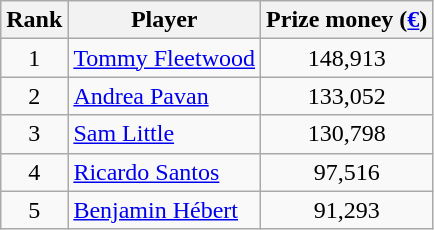<table class="wikitable">
<tr>
<th>Rank</th>
<th>Player</th>
<th>Prize money (<a href='#'>€</a>)</th>
</tr>
<tr>
<td align=center>1</td>
<td> <a href='#'>Tommy Fleetwood</a></td>
<td align=center>148,913</td>
</tr>
<tr>
<td align=center>2</td>
<td> <a href='#'>Andrea Pavan</a></td>
<td align=center>133,052</td>
</tr>
<tr>
<td align=center>3</td>
<td> <a href='#'>Sam Little</a></td>
<td align=center>130,798</td>
</tr>
<tr>
<td align=center>4</td>
<td> <a href='#'>Ricardo Santos</a></td>
<td align=center>97,516</td>
</tr>
<tr>
<td align=center>5</td>
<td> <a href='#'>Benjamin Hébert</a></td>
<td align=center>91,293</td>
</tr>
</table>
